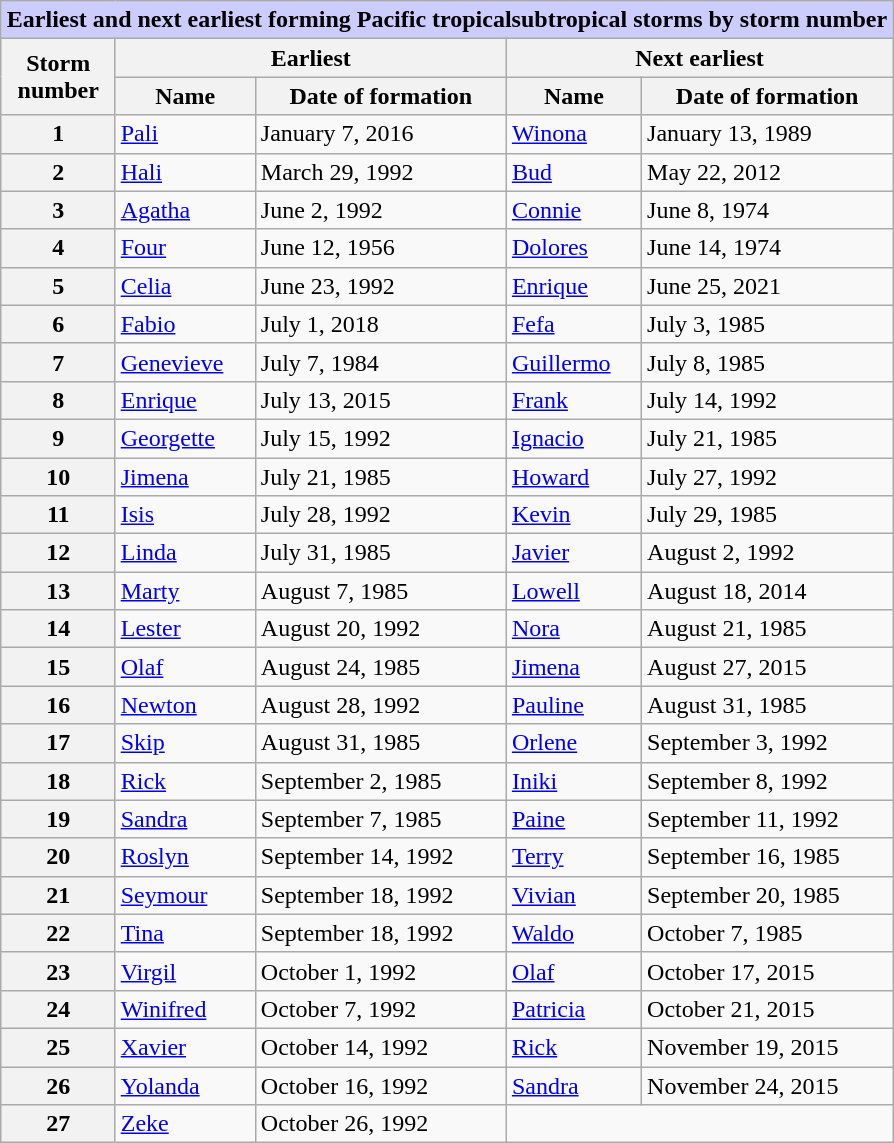<table class="wikitable" style="margin: 0.5em auto;">
<tr>
<th colspan="5" style="background:#ccf;">Earliest and next earliest forming Pacific tropicalsubtropical storms by storm number</th>
</tr>
<tr>
<th rowspan="2">Storm<br>number</th>
<th colspan="2">Earliest</th>
<th colspan="2">Next earliest</th>
</tr>
<tr>
<th>Name</th>
<th>Date of formation</th>
<th>Name</th>
<th>Date of formation</th>
</tr>
<tr>
<th>1 </th>
<td><a href='#'>Pali</a></td>
<td>January 7, 2016</td>
<td><a href='#'>Winona</a></td>
<td>January 13, 1989</td>
</tr>
<tr>
<th style="text-align:center;">2 </th>
<td><a href='#'>Hali</a></td>
<td>March 29, 1992</td>
<td><a href='#'>Bud</a></td>
<td>May 22, 2012</td>
</tr>
<tr>
<th style="text-align:center;">3 </th>
<td><a href='#'>Agatha</a></td>
<td>June 2, 1992</td>
<td><a href='#'>Connie</a></td>
<td>June 8, 1974</td>
</tr>
<tr>
<th style="text-align:center;">4</th>
<td><a href='#'>Four</a></td>
<td>June 12, 1956</td>
<td><a href='#'>Dolores</a></td>
<td>June 14, 1974</td>
</tr>
<tr>
<th style="text-align:center;">5 </th>
<td><a href='#'>Celia</a></td>
<td>June 23, 1992</td>
<td><a href='#'>Enrique</a></td>
<td>June 25, 2021</td>
</tr>
<tr>
<th style="text-align:center;">6</th>
<td><a href='#'>Fabio</a></td>
<td>July 1, 2018</td>
<td><a href='#'>Fefa</a></td>
<td>July 3, 1985</td>
</tr>
<tr>
<th style="text-align:center;">7</th>
<td><a href='#'>Genevieve</a></td>
<td>July 7, 1984</td>
<td><a href='#'>Guillermo</a></td>
<td>July 8, 1985</td>
</tr>
<tr>
<th style="text-align:center;">8 </th>
<td><a href='#'>Enrique</a></td>
<td>July 13, 2015</td>
<td><a href='#'>Frank</a></td>
<td>July 14, 1992</td>
</tr>
<tr>
<th style="text-align:center;">9 </th>
<td><a href='#'>Georgette</a></td>
<td>July 15, 1992</td>
<td><a href='#'>Ignacio</a></td>
<td>July 21, 1985</td>
</tr>
<tr>
<th style="text-align:center;">10</th>
<td><a href='#'>Jimena</a></td>
<td>July 21, 1985</td>
<td><a href='#'>Howard</a></td>
<td>July 27, 1992</td>
</tr>
<tr>
<th style="text-align:center;">11 </th>
<td><a href='#'>Isis</a></td>
<td>July 28, 1992</td>
<td><a href='#'>Kevin</a></td>
<td>July 29, 1985</td>
</tr>
<tr>
<th style="text-align:center;">12</th>
<td><a href='#'>Linda</a></td>
<td>July 31, 1985</td>
<td><a href='#'>Javier</a></td>
<td>August 2, 1992</td>
</tr>
<tr>
<th style="text-align:center;">13</th>
<td><a href='#'>Marty</a></td>
<td>August 7, 1985</td>
<td><a href='#'>Lowell</a></td>
<td>August 18, 2014</td>
</tr>
<tr>
<th style="text-align:center;">14 </th>
<td><a href='#'>Lester</a></td>
<td>August 20, 1992</td>
<td><a href='#'>Nora</a></td>
<td>August 21, 1985</td>
</tr>
<tr>
<th style="text-align:center;">15</th>
<td><a href='#'>Olaf</a></td>
<td>August 24, 1985</td>
<td><a href='#'>Jimena</a></td>
<td>August 27, 2015</td>
</tr>
<tr>
<th style="text-align:center;">16 </th>
<td><a href='#'>Newton</a></td>
<td>August 28, 1992</td>
<td><a href='#'>Pauline</a></td>
<td>August 31, 1985</td>
</tr>
<tr>
<th style="text-align:center;">17 </th>
<td><a href='#'>Skip</a></td>
<td>August 31, 1985</td>
<td><a href='#'>Orlene</a></td>
<td>September 3, 1992</td>
</tr>
<tr>
<th style="text-align:center;">18 </th>
<td><a href='#'>Rick</a></td>
<td>September 2, 1985</td>
<td><a href='#'>Iniki</a></td>
<td>September 8, 1992</td>
</tr>
<tr>
<th style="text-align:center;">19 </th>
<td><a href='#'>Sandra</a></td>
<td>September 7, 1985</td>
<td><a href='#'>Paine</a></td>
<td>September 11, 1992</td>
</tr>
<tr>
<th style="text-align:center;">20 </th>
<td><a href='#'>Roslyn</a></td>
<td>September 14, 1992</td>
<td><a href='#'>Terry</a></td>
<td>September 16, 1985</td>
</tr>
<tr>
<th style="text-align:center;">21 </th>
<td><a href='#'>Seymour</a></td>
<td>September 18, 1992</td>
<td><a href='#'>Vivian</a></td>
<td>September 20, 1985</td>
</tr>
<tr>
<th style="text-align:center;">22 </th>
<td><a href='#'>Tina</a></td>
<td>September 18, 1992</td>
<td><a href='#'>Waldo</a></td>
<td>October 7, 1985</td>
</tr>
<tr>
<th style="text-align:center;">23 </th>
<td><a href='#'>Virgil</a></td>
<td>October 1, 1992</td>
<td><a href='#'>Olaf</a></td>
<td>October 17, 2015</td>
</tr>
<tr>
<th style="text-align:center;">24 </th>
<td><a href='#'>Winifred</a></td>
<td>October 7, 1992</td>
<td><a href='#'>Patricia</a></td>
<td>October 21, 2015</td>
</tr>
<tr>
<th style="text-align:center;">25 </th>
<td><a href='#'>Xavier</a></td>
<td>October 14, 1992</td>
<td><a href='#'>Rick</a></td>
<td>November 19, 2015</td>
</tr>
<tr>
<th style="text-align:center;">26 </th>
<td><a href='#'>Yolanda</a></td>
<td>October 16, 1992</td>
<td><a href='#'>Sandra</a></td>
<td>November 24, 2015</td>
</tr>
<tr>
<th style="text-align:center;">27 </th>
<td><a href='#'>Zeke</a></td>
<td>October 26, 1992</td>
<td colspan="2" style="text-align:center;"><em></em></td>
</tr>
</table>
